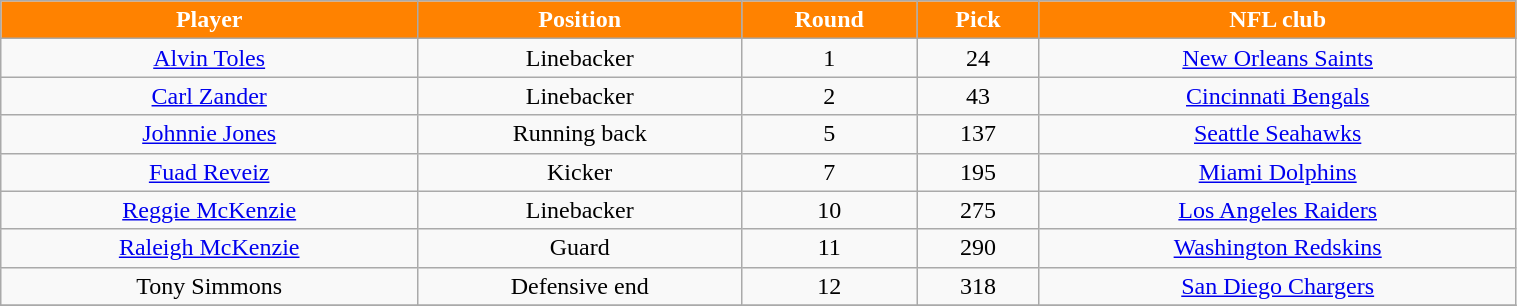<table class="wikitable" width="80%">
<tr align="center"  style="background:#FF8200;color:#FFFFFF;">
<td><strong>Player</strong></td>
<td><strong>Position</strong></td>
<td><strong>Round</strong></td>
<td><strong>Pick</strong></td>
<td><strong>NFL club</strong></td>
</tr>
<tr align="center" bgcolor="">
<td><a href='#'>Alvin Toles</a></td>
<td>Linebacker</td>
<td>1</td>
<td>24</td>
<td><a href='#'>New Orleans Saints</a></td>
</tr>
<tr align="center" bgcolor="">
<td><a href='#'>Carl Zander</a></td>
<td>Linebacker</td>
<td>2</td>
<td>43</td>
<td><a href='#'>Cincinnati Bengals</a></td>
</tr>
<tr align="center" bgcolor="">
<td><a href='#'>Johnnie Jones</a></td>
<td>Running back</td>
<td>5</td>
<td>137</td>
<td><a href='#'>Seattle Seahawks</a></td>
</tr>
<tr align="center" bgcolor="">
<td><a href='#'>Fuad Reveiz</a></td>
<td>Kicker</td>
<td>7</td>
<td>195</td>
<td><a href='#'>Miami Dolphins</a></td>
</tr>
<tr align="center" bgcolor="">
<td><a href='#'>Reggie McKenzie</a></td>
<td>Linebacker</td>
<td>10</td>
<td>275</td>
<td><a href='#'>Los Angeles Raiders</a></td>
</tr>
<tr align="center" bgcolor="">
<td><a href='#'>Raleigh McKenzie</a></td>
<td>Guard</td>
<td>11</td>
<td>290</td>
<td><a href='#'>Washington Redskins</a></td>
</tr>
<tr align="center" bgcolor="">
<td>Tony Simmons</td>
<td>Defensive end</td>
<td>12</td>
<td>318</td>
<td><a href='#'>San Diego Chargers</a></td>
</tr>
<tr align="center" bgcolor="">
</tr>
</table>
